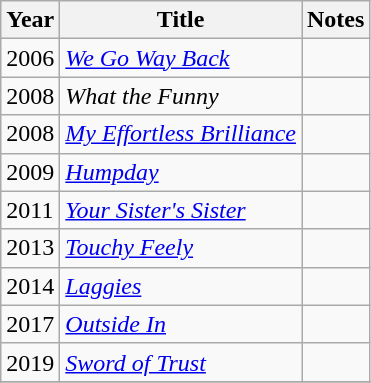<table class="wikitable">
<tr>
<th scope="col">Year</th>
<th scope="col">Title</th>
<th scope="col">Notes</th>
</tr>
<tr>
<td>2006</td>
<td><em><a href='#'>We Go Way Back</a></em></td>
<td></td>
</tr>
<tr>
<td>2008</td>
<td><em>What the Funny</em></td>
<td></td>
</tr>
<tr>
<td>2008</td>
<td><em><a href='#'>My Effortless Brilliance</a></em></td>
<td></td>
</tr>
<tr>
<td>2009</td>
<td><em><a href='#'>Humpday</a></em></td>
<td></td>
</tr>
<tr>
<td>2011</td>
<td><em><a href='#'>Your Sister's Sister</a></em></td>
<td></td>
</tr>
<tr>
<td>2013</td>
<td><em><a href='#'>Touchy Feely</a></em></td>
<td></td>
</tr>
<tr>
<td>2014</td>
<td><em><a href='#'>Laggies</a></em></td>
<td></td>
</tr>
<tr>
<td>2017</td>
<td><em><a href='#'>Outside In</a></em></td>
<td></td>
</tr>
<tr>
<td>2019</td>
<td><em><a href='#'>Sword of Trust</a></em></td>
<td></td>
</tr>
<tr>
</tr>
</table>
